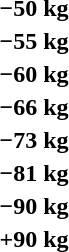<table>
<tr>
<th rowspan=2>−50 kg</th>
<td rowspan=2></td>
<td rowspan=2></td>
<td></td>
</tr>
<tr>
<td></td>
</tr>
<tr>
<th rowspan=2>−55 kg</th>
<td rowspan=2></td>
<td rowspan=2></td>
<td></td>
</tr>
<tr>
<td></td>
</tr>
<tr>
<th rowspan=2>−60 kg</th>
<td rowspan=2></td>
<td rowspan=2></td>
<td></td>
</tr>
<tr>
<td></td>
</tr>
<tr>
<th rowspan=2>−66 kg</th>
<td rowspan=2></td>
<td rowspan=2></td>
<td></td>
</tr>
<tr>
<td></td>
</tr>
<tr>
<th rowspan=2>−73 kg</th>
<td rowspan=2></td>
<td rowspan=2></td>
<td></td>
</tr>
<tr>
<td></td>
</tr>
<tr>
<th rowspan=2>−81 kg</th>
<td rowspan=2></td>
<td rowspan=2></td>
<td></td>
</tr>
<tr>
<td></td>
</tr>
<tr>
<th rowspan=2>−90 kg</th>
<td rowspan=2></td>
<td rowspan=2></td>
<td></td>
</tr>
<tr>
<td></td>
</tr>
<tr>
<th rowspan=2>+90 kg</th>
<td rowspan=2></td>
<td rowspan=2></td>
<td></td>
</tr>
<tr>
<td></td>
</tr>
</table>
